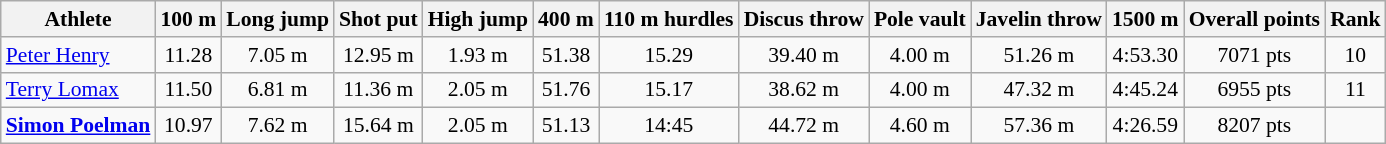<table class=wikitable style="font-size:90%">
<tr>
<th>Athlete</th>
<th>100 m</th>
<th>Long jump</th>
<th>Shot put</th>
<th>High jump</th>
<th>400 m</th>
<th>110 m hurdles</th>
<th>Discus throw</th>
<th>Pole vault</th>
<th>Javelin throw</th>
<th>1500 m</th>
<th>Overall points</th>
<th>Rank</th>
</tr>
<tr align=center>
<td align=left><a href='#'>Peter Henry</a></td>
<td>11.28</td>
<td>7.05 m</td>
<td>12.95 m</td>
<td>1.93 m</td>
<td>51.38</td>
<td>15.29</td>
<td>39.40 m</td>
<td>4.00 m</td>
<td>51.26 m</td>
<td>4:53.30</td>
<td>7071 pts</td>
<td>10</td>
</tr>
<tr align=center>
<td align=left><a href='#'>Terry Lomax</a></td>
<td>11.50</td>
<td>6.81 m</td>
<td>11.36 m</td>
<td>2.05 m</td>
<td>51.76</td>
<td>15.17</td>
<td>38.62 m</td>
<td>4.00 m</td>
<td>47.32 m</td>
<td>4:45.24</td>
<td>6955 pts</td>
<td>11</td>
</tr>
<tr align=center>
<td align=left><strong><a href='#'>Simon Poelman</a></strong></td>
<td>10.97</td>
<td>7.62 m</td>
<td>15.64 m</td>
<td>2.05 m</td>
<td>51.13</td>
<td>14:45</td>
<td>44.72 m</td>
<td>4.60 m</td>
<td>57.36 m</td>
<td>4:26.59</td>
<td>8207 pts</td>
<td></td>
</tr>
</table>
